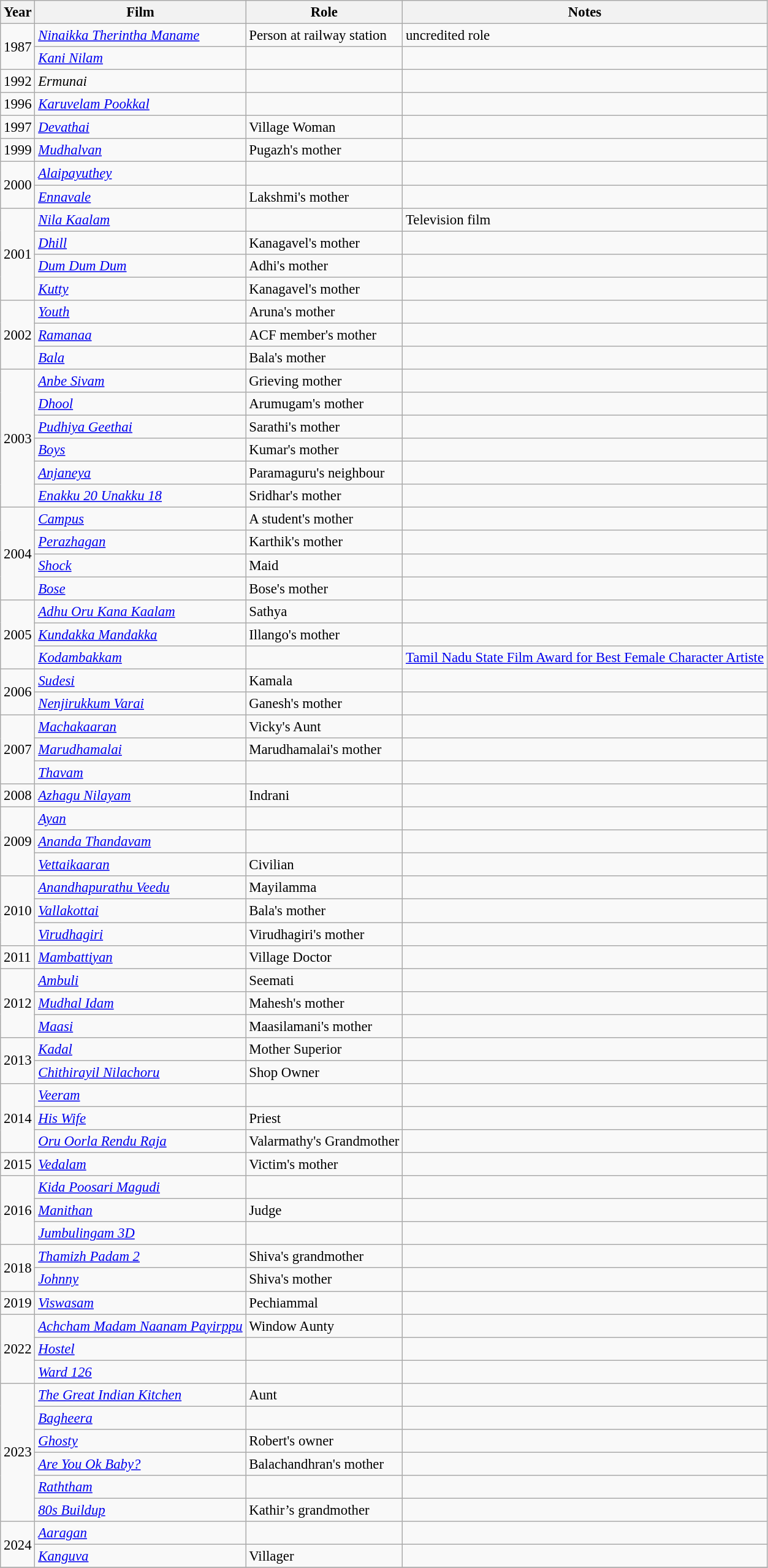<table class="wikitable sortable" style="font-size: 95%;">
<tr>
<th>Year</th>
<th>Film</th>
<th>Role</th>
<th>Notes</th>
</tr>
<tr>
<td rowspan="2">1987</td>
<td><em><a href='#'>Ninaikka Therintha Maname</a></em></td>
<td>Person at railway station</td>
<td>uncredited role</td>
</tr>
<tr>
<td><em><a href='#'>Kani Nilam</a></em></td>
<td></td>
<td></td>
</tr>
<tr>
<td>1992</td>
<td><em>Ermunai</em></td>
<td></td>
<td></td>
</tr>
<tr>
<td>1996</td>
<td><em><a href='#'>Karuvelam Pookkal</a></em></td>
<td></td>
<td></td>
</tr>
<tr>
<td>1997</td>
<td><em><a href='#'>Devathai</a></em></td>
<td>Village Woman</td>
<td></td>
</tr>
<tr>
<td>1999</td>
<td><em><a href='#'>Mudhalvan</a></em></td>
<td>Pugazh's mother</td>
<td></td>
</tr>
<tr>
<td rowspan="2">2000</td>
<td><em><a href='#'>Alaipayuthey</a></em></td>
<td></td>
<td></td>
</tr>
<tr>
<td><em><a href='#'>Ennavale</a></em></td>
<td>Lakshmi's mother</td>
<td></td>
</tr>
<tr>
<td rowspan="4">2001</td>
<td><em><a href='#'>Nila Kaalam</a></em></td>
<td></td>
<td>Television film</td>
</tr>
<tr>
<td><em><a href='#'>Dhill</a></em></td>
<td>Kanagavel's mother</td>
<td></td>
</tr>
<tr>
<td><em><a href='#'>Dum Dum Dum</a></em></td>
<td>Adhi's mother</td>
<td></td>
</tr>
<tr>
<td><em><a href='#'>Kutty</a></em></td>
<td>Kanagavel's mother</td>
<td></td>
</tr>
<tr>
<td rowspan="3">2002</td>
<td><em><a href='#'>Youth</a></em></td>
<td>Aruna's mother</td>
<td></td>
</tr>
<tr>
<td><em><a href='#'>Ramanaa</a></em></td>
<td>ACF member's mother</td>
<td></td>
</tr>
<tr>
<td><em><a href='#'>Bala</a></em></td>
<td>Bala's mother</td>
<td></td>
</tr>
<tr>
<td rowspan="6">2003</td>
<td><em><a href='#'>Anbe Sivam</a></em></td>
<td>Grieving mother</td>
<td></td>
</tr>
<tr>
<td><em><a href='#'>Dhool</a></em></td>
<td>Arumugam's mother</td>
<td></td>
</tr>
<tr>
<td><em><a href='#'>Pudhiya Geethai</a></em></td>
<td>Sarathi's mother</td>
<td></td>
</tr>
<tr>
<td><em><a href='#'>Boys</a></em></td>
<td>Kumar's mother</td>
<td></td>
</tr>
<tr>
<td><em><a href='#'>Anjaneya</a></em></td>
<td>Paramaguru's neighbour</td>
<td></td>
</tr>
<tr>
<td><em><a href='#'>Enakku 20 Unakku 18</a></em></td>
<td>Sridhar's mother</td>
<td></td>
</tr>
<tr>
<td rowspan="4">2004</td>
<td><em><a href='#'>Campus</a></em></td>
<td>A student's mother</td>
<td></td>
</tr>
<tr>
<td><em><a href='#'>Perazhagan</a></em></td>
<td>Karthik's mother</td>
<td></td>
</tr>
<tr>
<td><em><a href='#'>Shock</a></em></td>
<td>Maid</td>
<td></td>
</tr>
<tr>
<td><em><a href='#'>Bose</a></em></td>
<td>Bose's mother</td>
<td></td>
</tr>
<tr>
<td rowspan="3">2005</td>
<td><em><a href='#'>Adhu Oru Kana Kaalam</a></em></td>
<td>Sathya</td>
<td></td>
</tr>
<tr>
<td><em><a href='#'>Kundakka Mandakka</a></em></td>
<td>Illango's mother</td>
<td></td>
</tr>
<tr>
<td><em><a href='#'>Kodambakkam</a></em></td>
<td></td>
<td><a href='#'>Tamil Nadu State Film Award for Best Female Character Artiste</a></td>
</tr>
<tr>
<td rowspan="2">2006</td>
<td><em><a href='#'>Sudesi</a></em></td>
<td>Kamala</td>
<td></td>
</tr>
<tr>
<td><em><a href='#'>Nenjirukkum Varai</a></em></td>
<td>Ganesh's mother</td>
<td></td>
</tr>
<tr>
<td rowspan="3">2007</td>
<td><em><a href='#'>Machakaaran</a></em></td>
<td>Vicky's Aunt</td>
<td></td>
</tr>
<tr>
<td><em><a href='#'>Marudhamalai</a></em></td>
<td>Marudhamalai's mother</td>
<td></td>
</tr>
<tr>
<td><em><a href='#'>Thavam</a></em></td>
<td></td>
<td></td>
</tr>
<tr>
<td>2008</td>
<td><em><a href='#'>Azhagu Nilayam</a></em></td>
<td>Indrani</td>
<td></td>
</tr>
<tr>
<td rowspan="3">2009</td>
<td><em><a href='#'>Ayan</a></em></td>
<td></td>
<td></td>
</tr>
<tr>
<td><em><a href='#'>Ananda Thandavam</a></em></td>
<td></td>
<td></td>
</tr>
<tr>
<td><em><a href='#'>Vettaikaaran</a></em></td>
<td>Civilian</td>
<td></td>
</tr>
<tr>
<td rowspan="3">2010</td>
<td><em><a href='#'>Anandhapurathu Veedu</a></em></td>
<td>Mayilamma</td>
<td></td>
</tr>
<tr>
<td><em><a href='#'>Vallakottai</a></em></td>
<td>Bala's mother</td>
<td></td>
</tr>
<tr>
<td><em><a href='#'>Virudhagiri</a></em></td>
<td>Virudhagiri's mother</td>
<td></td>
</tr>
<tr>
<td>2011</td>
<td><em><a href='#'>Mambattiyan</a></em></td>
<td>Village Doctor</td>
<td></td>
</tr>
<tr>
<td rowspan="3">2012</td>
<td><em><a href='#'>Ambuli</a></em></td>
<td>Seemati</td>
<td></td>
</tr>
<tr>
<td><em><a href='#'>Mudhal Idam</a></em></td>
<td>Mahesh's mother</td>
<td></td>
</tr>
<tr>
<td><em><a href='#'>Maasi</a></em></td>
<td>Maasilamani's mother</td>
<td></td>
</tr>
<tr>
<td rowspan="2">2013</td>
<td><em><a href='#'>Kadal</a></em></td>
<td>Mother Superior</td>
<td></td>
</tr>
<tr>
<td><em><a href='#'>Chithirayil Nilachoru</a></em></td>
<td>Shop Owner</td>
<td></td>
</tr>
<tr>
<td rowspan="3">2014</td>
<td><em><a href='#'>Veeram</a></em></td>
<td></td>
<td></td>
</tr>
<tr>
<td><em><a href='#'>His Wife</a></em></td>
<td>Priest</td>
<td></td>
</tr>
<tr>
<td><em><a href='#'>Oru Oorla Rendu Raja</a></em></td>
<td>Valarmathy's Grandmother</td>
<td></td>
</tr>
<tr>
<td>2015</td>
<td><em><a href='#'>Vedalam</a></em></td>
<td>Victim's mother</td>
<td></td>
</tr>
<tr>
<td rowspan="3">2016</td>
<td><em><a href='#'>Kida Poosari Magudi</a></em></td>
<td></td>
<td></td>
</tr>
<tr>
<td><em><a href='#'>Manithan</a></em></td>
<td>Judge</td>
<td></td>
</tr>
<tr>
<td><em><a href='#'>Jumbulingam 3D</a></em></td>
<td></td>
<td></td>
</tr>
<tr>
<td rowspan="2">2018</td>
<td><em><a href='#'>Thamizh Padam 2</a></em></td>
<td>Shiva's grandmother</td>
<td></td>
</tr>
<tr>
<td><em><a href='#'>Johnny</a></em></td>
<td>Shiva's mother</td>
<td></td>
</tr>
<tr>
<td>2019</td>
<td><em><a href='#'>Viswasam</a></em></td>
<td>Pechiammal</td>
<td></td>
</tr>
<tr>
<td rowspan="3">2022</td>
<td><em><a href='#'>Achcham Madam Naanam Payirppu</a></em></td>
<td>Window Aunty</td>
<td></td>
</tr>
<tr>
<td><em><a href='#'>Hostel</a></em></td>
<td></td>
<td></td>
</tr>
<tr>
<td><em><a href='#'>Ward 126</a></em></td>
<td></td>
<td></td>
</tr>
<tr>
<td rowspan="6">2023</td>
<td><em><a href='#'>The Great Indian Kitchen</a></em></td>
<td>Aunt</td>
<td></td>
</tr>
<tr>
<td><em><a href='#'>Bagheera</a></em></td>
<td></td>
<td></td>
</tr>
<tr>
<td><em><a href='#'>Ghosty</a></em></td>
<td>Robert's owner</td>
<td></td>
</tr>
<tr>
<td><em><a href='#'>Are You Ok Baby?</a></em></td>
<td>Balachandhran's mother</td>
<td></td>
</tr>
<tr>
<td><em><a href='#'>Raththam</a></em></td>
<td></td>
<td></td>
</tr>
<tr>
<td><em><a href='#'>80s Buildup</a></em></td>
<td>Kathir’s grandmother</td>
<td></td>
</tr>
<tr>
<td rowspan="2">2024</td>
<td><em><a href='#'>Aaragan</a></em></td>
<td></td>
<td></td>
</tr>
<tr>
<td><em><a href='#'>Kanguva</a></em></td>
<td>Villager</td>
<td></td>
</tr>
<tr>
</tr>
</table>
